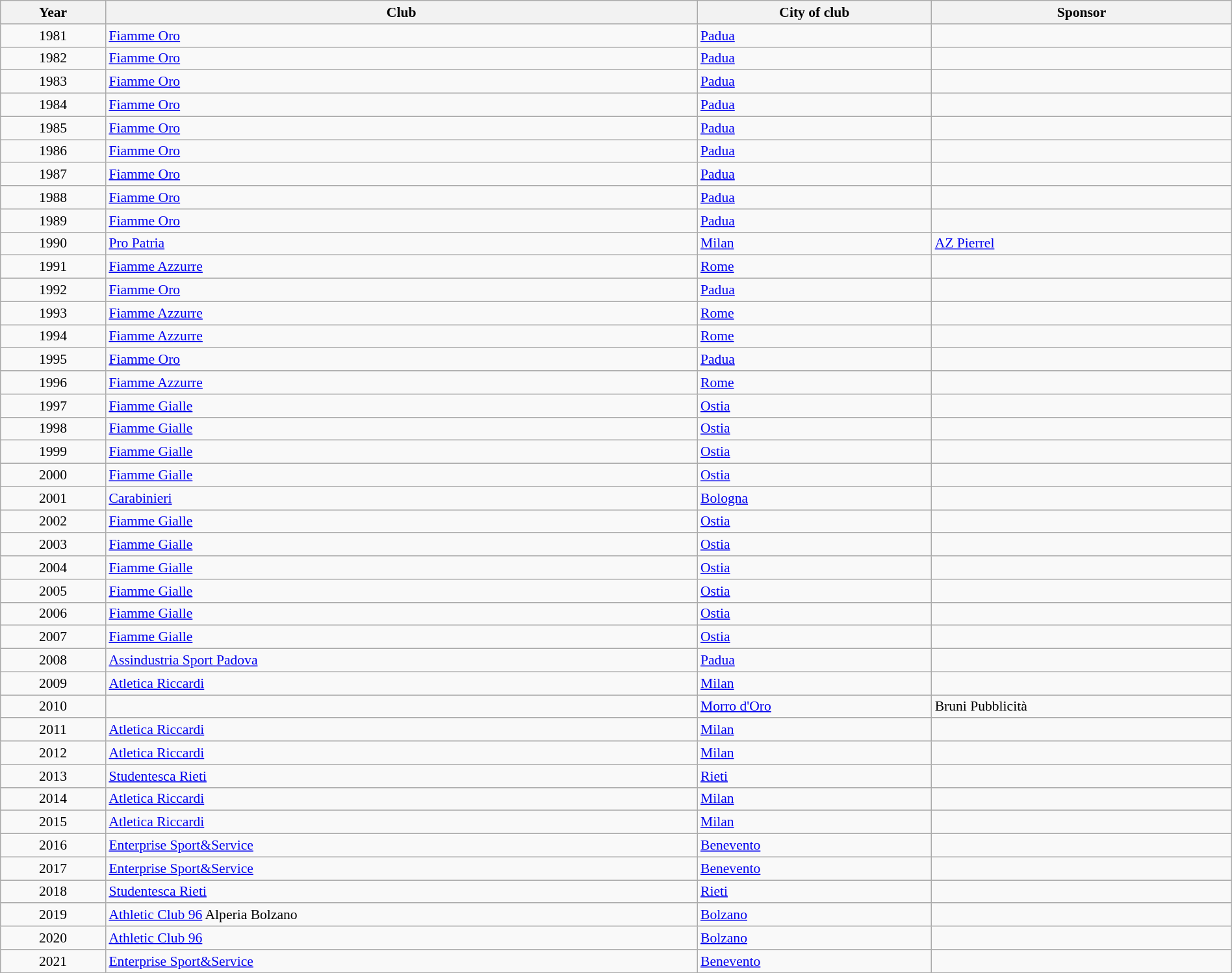<table class="wikitable" width=100% style="font-size:90%; text-align:left;">
<tr>
<th>Year</th>
<th>Club</th>
<th>City of club</th>
<th>Sponsor</th>
</tr>
<tr>
<td align=center>1981</td>
<td><a href='#'>Fiamme Oro</a></td>
<td><a href='#'>Padua</a></td>
<td></td>
</tr>
<tr>
<td align=center>1982</td>
<td><a href='#'>Fiamme Oro</a></td>
<td><a href='#'>Padua</a></td>
<td></td>
</tr>
<tr>
<td align=center>1983</td>
<td><a href='#'>Fiamme Oro</a></td>
<td><a href='#'>Padua</a></td>
<td></td>
</tr>
<tr>
<td align=center>1984</td>
<td><a href='#'>Fiamme Oro</a></td>
<td><a href='#'>Padua</a></td>
<td></td>
</tr>
<tr>
<td align=center>1985</td>
<td><a href='#'>Fiamme Oro</a></td>
<td><a href='#'>Padua</a></td>
<td></td>
</tr>
<tr>
<td align=center>1986</td>
<td><a href='#'>Fiamme Oro</a></td>
<td><a href='#'>Padua</a></td>
<td></td>
</tr>
<tr>
<td align=center>1987</td>
<td><a href='#'>Fiamme Oro</a></td>
<td><a href='#'>Padua</a></td>
<td></td>
</tr>
<tr>
<td align=center>1988</td>
<td><a href='#'>Fiamme Oro</a></td>
<td><a href='#'>Padua</a></td>
<td></td>
</tr>
<tr>
<td align=center>1989</td>
<td><a href='#'>Fiamme Oro</a></td>
<td><a href='#'>Padua</a></td>
<td></td>
</tr>
<tr>
<td align=center>1990</td>
<td><a href='#'>Pro Patria</a></td>
<td><a href='#'>Milan</a></td>
<td><a href='#'>AZ Pierrel</a></td>
</tr>
<tr>
<td align=center>1991</td>
<td><a href='#'>Fiamme Azzurre</a></td>
<td><a href='#'>Rome</a></td>
<td></td>
</tr>
<tr>
<td align=center>1992</td>
<td><a href='#'>Fiamme Oro</a></td>
<td><a href='#'>Padua</a></td>
<td></td>
</tr>
<tr>
<td align=center>1993</td>
<td><a href='#'>Fiamme Azzurre</a></td>
<td><a href='#'>Rome</a></td>
<td></td>
</tr>
<tr>
<td align=center>1994</td>
<td><a href='#'>Fiamme Azzurre</a></td>
<td><a href='#'>Rome</a></td>
<td></td>
</tr>
<tr>
<td align=center>1995</td>
<td><a href='#'>Fiamme Oro</a></td>
<td><a href='#'>Padua</a></td>
<td></td>
</tr>
<tr>
<td align=center>1996</td>
<td><a href='#'>Fiamme Azzurre</a></td>
<td><a href='#'>Rome</a></td>
<td></td>
</tr>
<tr>
<td align=center>1997</td>
<td><a href='#'>Fiamme Gialle</a></td>
<td><a href='#'>Ostia</a></td>
<td></td>
</tr>
<tr>
<td align=center>1998</td>
<td><a href='#'>Fiamme Gialle</a></td>
<td><a href='#'>Ostia</a></td>
<td></td>
</tr>
<tr>
<td align=center>1999</td>
<td><a href='#'>Fiamme Gialle</a></td>
<td><a href='#'>Ostia</a></td>
<td></td>
</tr>
<tr>
<td align=center>2000</td>
<td><a href='#'>Fiamme Gialle</a></td>
<td><a href='#'>Ostia</a></td>
<td></td>
</tr>
<tr>
<td align=center>2001</td>
<td><a href='#'>Carabinieri</a></td>
<td><a href='#'>Bologna</a></td>
<td></td>
</tr>
<tr>
<td align=center>2002</td>
<td><a href='#'>Fiamme Gialle</a></td>
<td><a href='#'>Ostia</a></td>
<td></td>
</tr>
<tr>
<td align=center>2003</td>
<td><a href='#'>Fiamme Gialle</a></td>
<td><a href='#'>Ostia</a></td>
<td></td>
</tr>
<tr>
<td align=center>2004</td>
<td><a href='#'>Fiamme Gialle</a></td>
<td><a href='#'>Ostia</a></td>
<td></td>
</tr>
<tr>
<td align=center>2005</td>
<td><a href='#'>Fiamme Gialle</a></td>
<td><a href='#'>Ostia</a></td>
<td></td>
</tr>
<tr>
<td align=center>2006</td>
<td><a href='#'>Fiamme Gialle</a></td>
<td><a href='#'>Ostia</a></td>
<td></td>
</tr>
<tr>
<td align=center>2007</td>
<td><a href='#'>Fiamme Gialle</a></td>
<td><a href='#'>Ostia</a></td>
<td></td>
</tr>
<tr>
<td align=center>2008</td>
<td><a href='#'>Assindustria Sport Padova</a></td>
<td><a href='#'>Padua</a></td>
</tr>
<tr>
<td align=center>2009</td>
<td><a href='#'>Atletica Riccardi</a></td>
<td><a href='#'>Milan</a></td>
<td></td>
</tr>
<tr>
<td align=center>2010</td>
<td></td>
<td><a href='#'>Morro d'Oro</a></td>
<td>Bruni Pubblicità</td>
</tr>
<tr>
<td align=center>2011</td>
<td><a href='#'>Atletica Riccardi</a></td>
<td><a href='#'>Milan</a></td>
<td></td>
</tr>
<tr>
<td align=center>2012</td>
<td><a href='#'>Atletica Riccardi</a></td>
<td><a href='#'>Milan</a></td>
<td></td>
</tr>
<tr>
<td align=center>2013</td>
<td><a href='#'>Studentesca Rieti</a></td>
<td><a href='#'>Rieti</a></td>
<td></td>
</tr>
<tr>
<td align=center>2014</td>
<td><a href='#'>Atletica Riccardi</a></td>
<td><a href='#'>Milan</a></td>
<td></td>
</tr>
<tr>
<td align=center>2015</td>
<td><a href='#'>Atletica Riccardi</a></td>
<td><a href='#'>Milan</a></td>
<td></td>
</tr>
<tr>
<td align=center>2016</td>
<td><a href='#'>Enterprise Sport&Service</a></td>
<td><a href='#'>Benevento</a></td>
<td></td>
</tr>
<tr>
<td align=center>2017</td>
<td><a href='#'>Enterprise Sport&Service</a></td>
<td><a href='#'>Benevento</a></td>
<td></td>
</tr>
<tr>
<td align=center>2018</td>
<td><a href='#'>Studentesca Rieti</a></td>
<td><a href='#'>Rieti</a></td>
<td></td>
</tr>
<tr>
<td align=center>2019</td>
<td><a href='#'>Athletic Club 96</a> Alperia Bolzano</td>
<td><a href='#'>Bolzano</a></td>
<td></td>
</tr>
<tr>
<td align=center>2020</td>
<td><a href='#'>Athletic Club 96</a></td>
<td><a href='#'>Bolzano</a></td>
<td></td>
</tr>
<tr>
<td align=center>2021</td>
<td><a href='#'>Enterprise Sport&Service</a></td>
<td><a href='#'>Benevento</a></td>
<td></td>
</tr>
</table>
